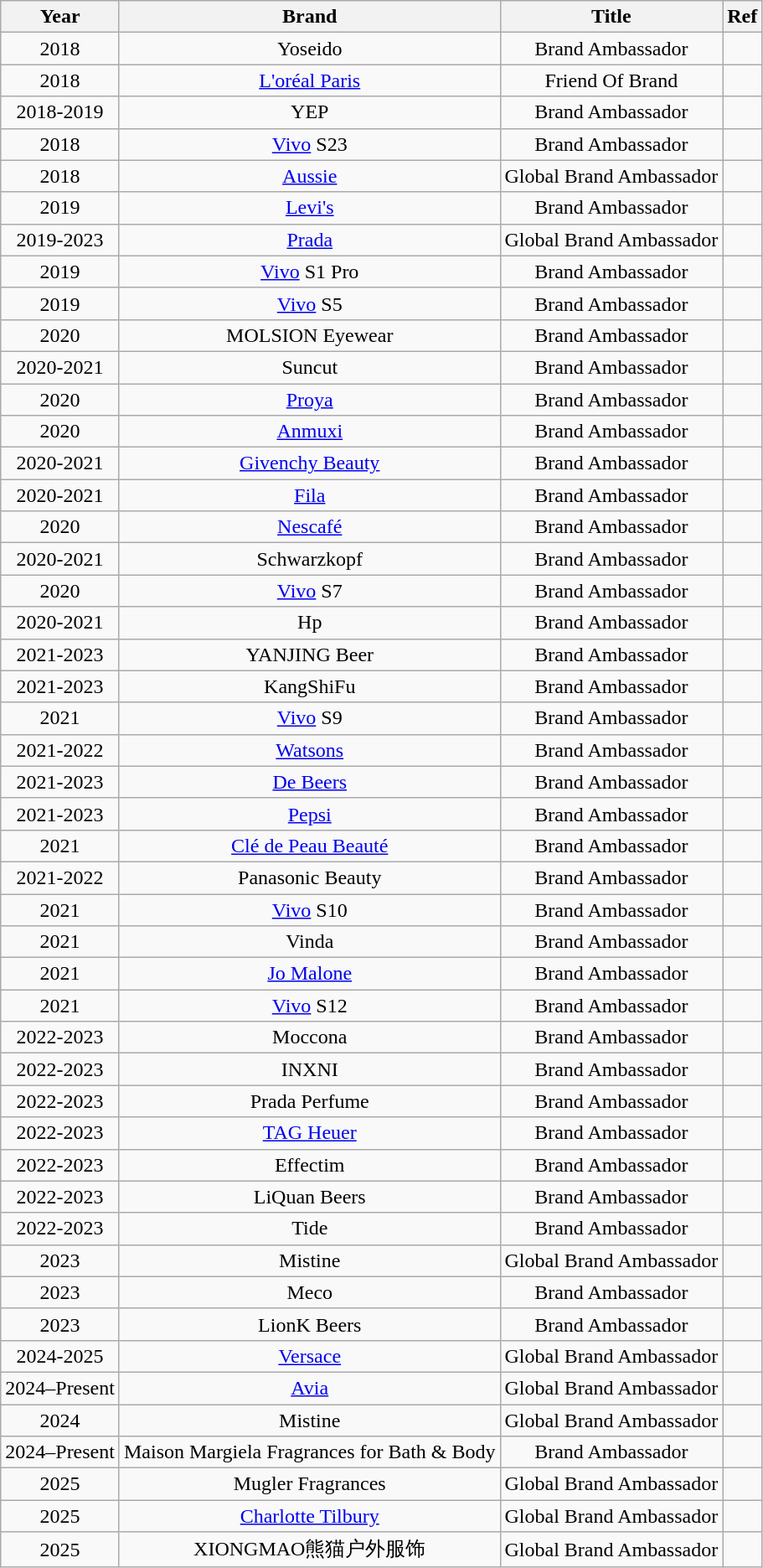<table class="wikitable">
<tr>
<th>Year</th>
<th>Brand</th>
<th>Title</th>
<th>Ref</th>
</tr>
<tr>
<td align="center">2018</td>
<td align="center">Yoseido</td>
<td align="center">Brand Ambassador</td>
<td></td>
</tr>
<tr>
<td align="center">2018</td>
<td align="center"><a href='#'>L'oréal Paris</a></td>
<td align="center">Friend Of Brand</td>
<td></td>
</tr>
<tr>
<td align="center">2018-2019</td>
<td align="center">YEP</td>
<td align="center">Brand Ambassador</td>
<td></td>
</tr>
<tr>
<td align="center">2018</td>
<td align="center"><a href='#'>Vivo</a> S23</td>
<td align="center">Brand Ambassador</td>
<td></td>
</tr>
<tr>
<td align="center">2018</td>
<td align="center"><a href='#'>Aussie</a></td>
<td align="center">Global Brand Ambassador</td>
<td></td>
</tr>
<tr>
<td align="center">2019</td>
<td align="center"><a href='#'>Levi's</a></td>
<td align="center">Brand Ambassador</td>
<td></td>
</tr>
<tr>
<td align="center">2019-2023</td>
<td align="center"><a href='#'>Prada</a></td>
<td align="center">Global Brand Ambassador</td>
<td></td>
</tr>
<tr>
<td align="center">2019</td>
<td align="center"><a href='#'>Vivo</a> S1 Pro</td>
<td align="center">Brand Ambassador</td>
<td></td>
</tr>
<tr>
<td align="center">2019</td>
<td align="center"><a href='#'>Vivo</a> S5</td>
<td align="center">Brand Ambassador</td>
<td></td>
</tr>
<tr>
<td align="center">2020</td>
<td align="center">MOLSION Eyewear</td>
<td align="center">Brand Ambassador</td>
<td></td>
</tr>
<tr>
<td align="center">2020-2021</td>
<td align="center">Suncut</td>
<td align="center">Brand Ambassador</td>
<td></td>
</tr>
<tr>
<td align="center">2020</td>
<td align="center"><a href='#'>Proya</a></td>
<td align="center">Brand Ambassador</td>
<td></td>
</tr>
<tr>
<td align="center">2020</td>
<td align="center"><a href='#'>Anmuxi</a></td>
<td align="center">Brand Ambassador</td>
<td></td>
</tr>
<tr>
<td align="center">2020-2021</td>
<td align="center"><a href='#'>Givenchy Beauty</a></td>
<td align="center">Brand Ambassador</td>
<td></td>
</tr>
<tr>
<td align="center">2020-2021</td>
<td align="center"><a href='#'>Fila</a></td>
<td align="center">Brand Ambassador</td>
<td></td>
</tr>
<tr>
<td align="center">2020</td>
<td align="center"><a href='#'>Nescafé</a></td>
<td align="center">Brand Ambassador</td>
<td></td>
</tr>
<tr>
<td align="center">2020-2021</td>
<td align="center">Schwarzkopf</td>
<td align="center">Brand Ambassador</td>
<td></td>
</tr>
<tr>
<td align="center">2020</td>
<td align="center"><a href='#'>Vivo</a> S7</td>
<td align="center">Brand Ambassador</td>
<td></td>
</tr>
<tr>
<td align="center">2020-2021</td>
<td align="center">Hp</td>
<td align="center">Brand Ambassador</td>
<td></td>
</tr>
<tr>
<td align="center">2021-2023</td>
<td align="center">YANJING Beer</td>
<td align="center">Brand Ambassador</td>
<td></td>
</tr>
<tr>
<td align="center">2021-2023</td>
<td align="center">KangShiFu</td>
<td align="center">Brand Ambassador</td>
<td></td>
</tr>
<tr>
<td align="center">2021</td>
<td align="center"><a href='#'>Vivo</a> S9</td>
<td align="center">Brand Ambassador</td>
<td></td>
</tr>
<tr>
<td align="center">2021-2022</td>
<td align="center"><a href='#'>Watsons</a></td>
<td align="center">Brand Ambassador</td>
<td></td>
</tr>
<tr>
<td align="center">2021-2023</td>
<td align="center"><a href='#'>De Beers</a></td>
<td align="center">Brand Ambassador</td>
<td></td>
</tr>
<tr>
<td align="center">2021-2023</td>
<td align="center"><a href='#'>Pepsi</a></td>
<td align="center">Brand Ambassador</td>
<td></td>
</tr>
<tr>
<td align="center">2021</td>
<td align="center"><a href='#'>Clé de Peau Beauté</a></td>
<td align="center">Brand Ambassador</td>
<td></td>
</tr>
<tr>
<td align="center">2021-2022</td>
<td align="center">Panasonic Beauty</td>
<td align="center">Brand Ambassador</td>
<td></td>
</tr>
<tr>
<td align="center">2021</td>
<td align="center"><a href='#'>Vivo</a> S10</td>
<td align="center">Brand Ambassador</td>
<td></td>
</tr>
<tr>
<td align="center">2021</td>
<td align="center">Vinda</td>
<td align="center">Brand Ambassador</td>
<td></td>
</tr>
<tr>
<td align="center">2021</td>
<td align="center"><a href='#'>Jo Malone</a></td>
<td align="center">Brand Ambassador</td>
<td></td>
</tr>
<tr>
<td align="center">2021</td>
<td align="center"><a href='#'>Vivo</a> S12</td>
<td align="center">Brand Ambassador</td>
<td></td>
</tr>
<tr>
<td align="center">2022-2023</td>
<td align="center">Moccona</td>
<td align="center">Brand Ambassador</td>
<td></td>
</tr>
<tr>
<td align="center">2022-2023</td>
<td align="center">INXNI</td>
<td align="center">Brand Ambassador</td>
<td></td>
</tr>
<tr>
<td align="center">2022-2023</td>
<td align="center">Prada Perfume</td>
<td align="center">Brand Ambassador</td>
<td></td>
</tr>
<tr>
<td align="center">2022-2023</td>
<td align="center"><a href='#'>TAG Heuer</a></td>
<td align="center">Brand Ambassador</td>
<td></td>
</tr>
<tr>
<td align="center">2022-2023</td>
<td align="center">Effectim</td>
<td align="center">Brand Ambassador</td>
<td></td>
</tr>
<tr>
<td align="center">2022-2023</td>
<td align="center">LiQuan Beers</td>
<td align="center">Brand Ambassador</td>
<td></td>
</tr>
<tr>
<td align="center">2022-2023</td>
<td align="center">Tide</td>
<td align="center">Brand Ambassador</td>
<td></td>
</tr>
<tr>
<td align="center">2023</td>
<td align="center">Mistine</td>
<td align="center">Global Brand Ambassador</td>
<td></td>
</tr>
<tr>
<td align="center">2023</td>
<td align="center">Meco</td>
<td align="center">Brand Ambassador</td>
<td></td>
</tr>
<tr>
<td align="center">2023</td>
<td align="center">LionK Beers</td>
<td align="center">Brand Ambassador</td>
<td></td>
</tr>
<tr>
<td align="center">2024-2025</td>
<td align="center"><a href='#'>Versace</a></td>
<td align="center">Global Brand Ambassador</td>
<td></td>
</tr>
<tr>
<td align="center">2024–Present</td>
<td align="center"><a href='#'>Avia</a></td>
<td align="center">Global Brand Ambassador</td>
<td></td>
</tr>
<tr>
<td align="center">2024</td>
<td align="center">Mistine</td>
<td align="center">Global Brand Ambassador</td>
<td></td>
</tr>
<tr>
<td align="center">2024–Present</td>
<td align="center">Maison Margiela Fragrances for Bath & Body</td>
<td align="center">Brand Ambassador</td>
<td></td>
</tr>
<tr>
<td align="center">2025</td>
<td align="center">Mugler Fragrances</td>
<td align="center">Global Brand Ambassador</td>
<td></td>
</tr>
<tr>
<td align="center">2025</td>
<td align="center"><a href='#'>Charlotte Tilbury</a></td>
<td align="center">Global Brand Ambassador</td>
<td></td>
</tr>
<tr>
<td align="center">2025</td>
<td align="center">XIONGMAO熊猫户外服饰</td>
<td align="center">Global Brand Ambassador</td>
<td></td>
</tr>
</table>
